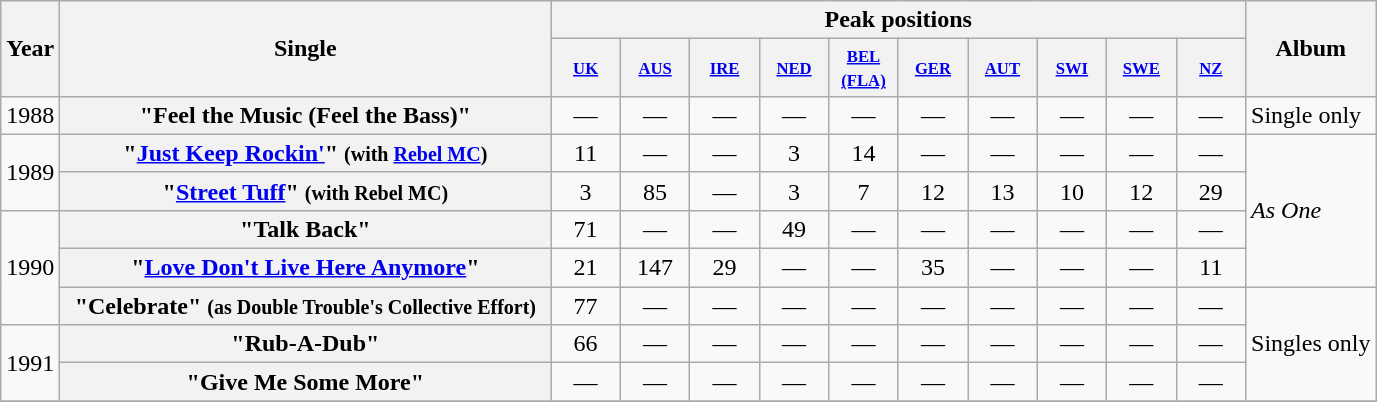<table class="wikitable plainrowheaders" style="text-align:center;">
<tr>
<th rowspan="2">Year</th>
<th rowspan="2" style="width:20em;">Single</th>
<th colspan="10">Peak positions</th>
<th rowspan="2">Album</th>
</tr>
<tr style="font-size:smaller;">
<th width="40"><small><a href='#'>UK</a></small></th>
<th width="40"><small><a href='#'>AUS</a></small></th>
<th width="40"><small><a href='#'>IRE</a></small></th>
<th width="40"><small><a href='#'>NED</a></small></th>
<th width="40"><small><a href='#'>BEL<br>(FLA)</a></small></th>
<th width="40"><small><a href='#'>GER</a></small></th>
<th width="40"><small><a href='#'>AUT</a></small></th>
<th width="40"><small><a href='#'>SWI</a></small></th>
<th width="40"><small><a href='#'>SWE</a></small></th>
<th width="40"><small><a href='#'>NZ</a></small></th>
</tr>
<tr>
<td>1988</td>
<th scope="row">"Feel the Music (Feel the Bass)"</th>
<td>—</td>
<td>—</td>
<td>—</td>
<td>—</td>
<td>—</td>
<td>—</td>
<td>—</td>
<td>—</td>
<td>—</td>
<td>—</td>
<td align="left" rowspan="1">Single only</td>
</tr>
<tr>
<td rowspan="2">1989</td>
<th scope="row">"<a href='#'>Just Keep Rockin'</a>" <small>(with <a href='#'>Rebel MC</a>)</small></th>
<td>11</td>
<td>—</td>
<td>—</td>
<td>3</td>
<td>14</td>
<td>—</td>
<td>—</td>
<td>—</td>
<td>—</td>
<td>—</td>
<td align="left" rowspan="4"><em>As One</em></td>
</tr>
<tr>
<th scope="row">"<a href='#'>Street Tuff</a>" <small>(with Rebel MC)</small></th>
<td>3</td>
<td>85</td>
<td>—</td>
<td>3</td>
<td>7</td>
<td>12</td>
<td>13</td>
<td>10</td>
<td>12</td>
<td>29</td>
</tr>
<tr>
<td rowspan="3">1990</td>
<th scope="row">"Talk Back"</th>
<td>71</td>
<td>—</td>
<td>—</td>
<td>49</td>
<td>—</td>
<td>—</td>
<td>—</td>
<td>—</td>
<td>—</td>
<td>—</td>
</tr>
<tr>
<th scope="row">"<a href='#'>Love Don't Live Here Anymore</a>"</th>
<td>21</td>
<td>147</td>
<td>29</td>
<td>—</td>
<td>—</td>
<td>35</td>
<td>—</td>
<td>—</td>
<td>—</td>
<td>11</td>
</tr>
<tr>
<th scope="row">"Celebrate" <small>(as Double Trouble's Collective Effort)</small></th>
<td>77</td>
<td>—</td>
<td>—</td>
<td>—</td>
<td>—</td>
<td>—</td>
<td>—</td>
<td>—</td>
<td>—</td>
<td>—</td>
<td align="left" rowspan="3">Singles only</td>
</tr>
<tr>
<td rowspan="2">1991</td>
<th scope="row">"Rub-A-Dub"</th>
<td>66</td>
<td>—</td>
<td>—</td>
<td>—</td>
<td>—</td>
<td>—</td>
<td>—</td>
<td>—</td>
<td>—</td>
<td>—</td>
</tr>
<tr>
<th scope="row">"Give Me Some More"</th>
<td>—</td>
<td>—</td>
<td>—</td>
<td>—</td>
<td>—</td>
<td>—</td>
<td>—</td>
<td>—</td>
<td>—</td>
<td>—</td>
</tr>
<tr>
</tr>
</table>
